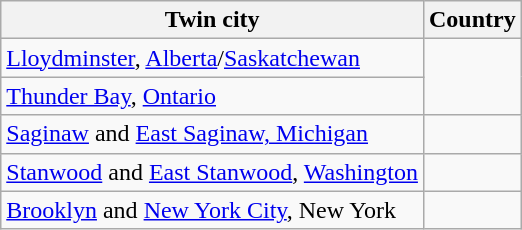<table class="wikitable sortable">
<tr>
<th>Twin city</th>
<th>Country</th>
</tr>
<tr>
<td><a href='#'>Lloydminster</a>, <a href='#'>Alberta</a>/<a href='#'>Saskatchewan</a></td>
<td rowspan="2"></td>
</tr>
<tr>
<td><a href='#'>Thunder Bay</a>, <a href='#'>Ontario</a></td>
</tr>
<tr>
<td><a href='#'>Saginaw</a> and <a href='#'>East Saginaw, Michigan</a></td>
<td></td>
</tr>
<tr>
<td><a href='#'>Stanwood</a> and <a href='#'>East Stanwood</a>, <a href='#'>Washington</a></td>
<td></td>
</tr>
<tr>
<td><a href='#'>Brooklyn</a> and <a href='#'>New York City</a>, New York</td>
<td></td>
</tr>
</table>
